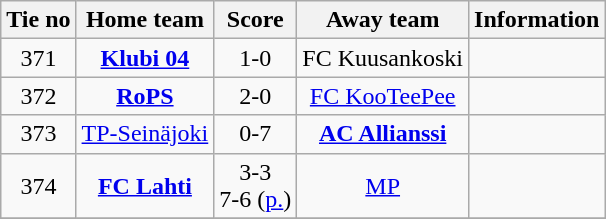<table class="wikitable" style="text-align:center">
<tr>
<th style= width="40px">Tie no</th>
<th style= width="150px">Home team</th>
<th style= width="60px">Score</th>
<th style= width="150px">Away team</th>
<th style= width="30px">Information</th>
</tr>
<tr>
<td>371</td>
<td><strong><a href='#'>Klubi 04</a></strong></td>
<td>1-0</td>
<td>FC Kuusankoski</td>
<td></td>
</tr>
<tr>
<td>372</td>
<td><strong><a href='#'>RoPS</a></strong></td>
<td>2-0</td>
<td><a href='#'>FC KooTeePee</a></td>
<td></td>
</tr>
<tr>
<td>373</td>
<td><a href='#'>TP-Seinäjoki</a></td>
<td>0-7</td>
<td><strong><a href='#'>AC Allianssi</a></strong></td>
<td></td>
</tr>
<tr>
<td>374</td>
<td><strong><a href='#'>FC Lahti</a></strong></td>
<td>3-3<br> 7-6  (<a href='#'>p.</a>)</td>
<td><a href='#'>MP</a></td>
<td></td>
</tr>
<tr>
</tr>
</table>
